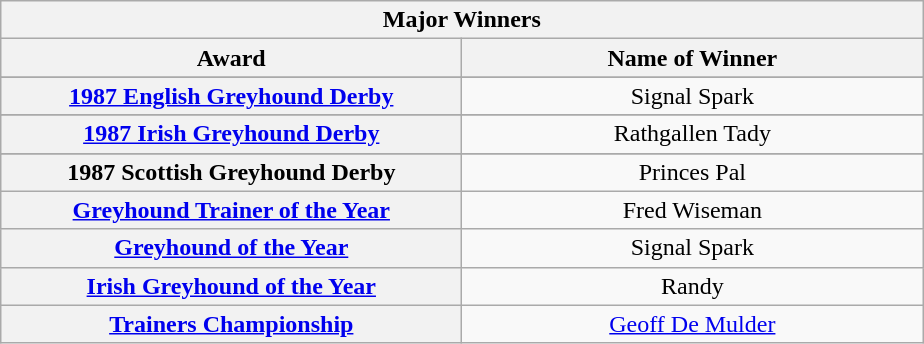<table class="wikitable">
<tr>
<th colspan="2">Major Winners</th>
</tr>
<tr>
<th width=300>Award</th>
<th width=300>Name of Winner</th>
</tr>
<tr>
</tr>
<tr align=center>
<th><a href='#'>1987 English Greyhound Derby</a></th>
<td>Signal Spark  </td>
</tr>
<tr>
</tr>
<tr align=center>
<th><a href='#'>1987 Irish Greyhound Derby</a></th>
<td>Rathgallen Tady </td>
</tr>
<tr>
</tr>
<tr align=center>
<th>1987 Scottish Greyhound Derby</th>
<td>Princes Pal </td>
</tr>
<tr align=center>
<th><a href='#'>Greyhound Trainer of the Year</a></th>
<td>Fred Wiseman</td>
</tr>
<tr align=center>
<th><a href='#'>Greyhound of the Year</a></th>
<td>Signal Spark</td>
</tr>
<tr align=center>
<th><a href='#'>Irish Greyhound of the Year</a></th>
<td>Randy</td>
</tr>
<tr align=center>
<th><a href='#'>Trainers Championship</a></th>
<td><a href='#'>Geoff De Mulder</a></td>
</tr>
</table>
